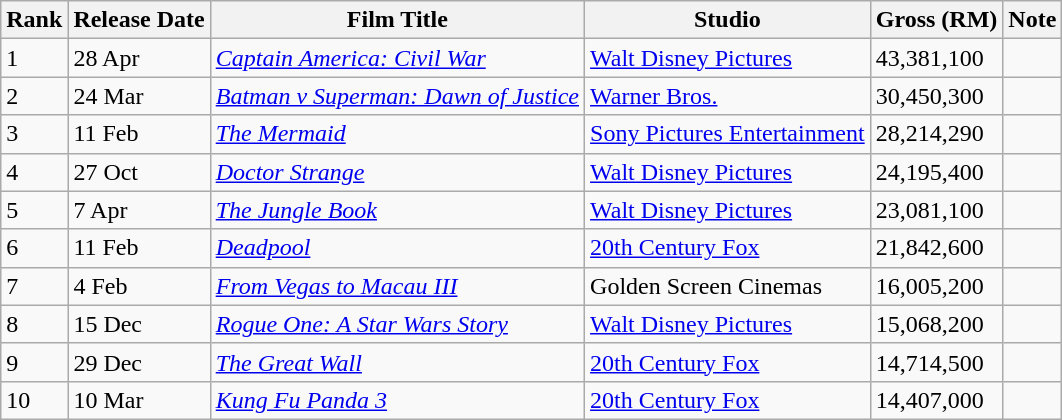<table class="wikitable sortable" style="text-align:left">
<tr>
<th>Rank</th>
<th>Release Date</th>
<th>Film Title</th>
<th>Studio</th>
<th>Gross (RM)</th>
<th>Note</th>
</tr>
<tr>
<td>1</td>
<td>28 Apr</td>
<td><em><a href='#'>Captain America: Civil War</a></em></td>
<td><a href='#'>Walt Disney Pictures</a></td>
<td>43,381,100</td>
<td></td>
</tr>
<tr>
<td>2</td>
<td>24 Mar</td>
<td><em><a href='#'>Batman v Superman: Dawn of Justice</a></em></td>
<td><a href='#'>Warner Bros.</a></td>
<td>30,450,300</td>
<td></td>
</tr>
<tr>
<td>3</td>
<td>11 Feb</td>
<td><em><a href='#'>The Mermaid</a></em></td>
<td><a href='#'>Sony Pictures Entertainment</a></td>
<td>28,214,290</td>
<td></td>
</tr>
<tr>
<td>4</td>
<td>27 Oct</td>
<td><em><a href='#'>Doctor Strange</a></em></td>
<td><a href='#'>Walt Disney Pictures</a></td>
<td>24,195,400</td>
<td></td>
</tr>
<tr>
<td>5</td>
<td>7 Apr</td>
<td><em><a href='#'>The Jungle Book</a></em></td>
<td><a href='#'>Walt Disney Pictures</a></td>
<td>23,081,100</td>
<td></td>
</tr>
<tr>
<td>6</td>
<td>11 Feb</td>
<td><em><a href='#'>Deadpool</a></em></td>
<td><a href='#'>20th Century Fox</a></td>
<td>21,842,600</td>
<td></td>
</tr>
<tr>
<td>7</td>
<td>4 Feb</td>
<td><em><a href='#'>From Vegas to Macau III</a></em></td>
<td>Golden Screen Cinemas</td>
<td>16,005,200</td>
<td></td>
</tr>
<tr>
<td>8</td>
<td>15 Dec</td>
<td><em><a href='#'>Rogue One: A Star Wars Story</a></em></td>
<td><a href='#'>Walt Disney Pictures</a></td>
<td>15,068,200</td>
<td></td>
</tr>
<tr>
<td>9</td>
<td>29 Dec</td>
<td><em><a href='#'>The Great Wall</a></em></td>
<td><a href='#'>20th Century Fox</a></td>
<td>14,714,500</td>
<td></td>
</tr>
<tr>
<td>10</td>
<td>10 Mar</td>
<td><em><a href='#'>Kung Fu Panda 3</a></em></td>
<td><a href='#'>20th Century Fox</a></td>
<td>14,407,000</td>
<td></td>
</tr>
</table>
